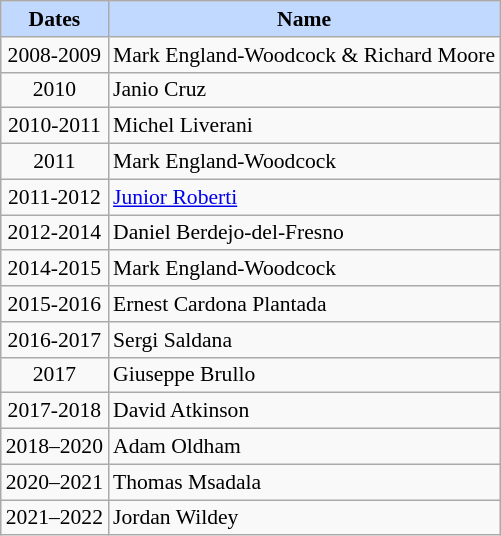<table class="wikitable" align="center" style="text-align:center; border-collapse:collapse; font-size:90%;">
<tr>
<td style="background:#C1D8FF;"><strong>Dates</strong></td>
<td style="background:#C1D8FF;"><strong>Name</strong></td>
</tr>
<tr>
<td>2008-2009</td>
<td align="left"> Mark England-Woodcock & Richard Moore</td>
</tr>
<tr>
<td>2010</td>
<td align="left"> Janio Cruz</td>
</tr>
<tr>
<td>2010-2011</td>
<td align="left"> Michel Liverani </td>
</tr>
<tr>
<td>2011</td>
<td align="left"> Mark England-Woodcock</td>
</tr>
<tr>
<td>2011-2012</td>
<td align="left"> <a href='#'>Junior Roberti</a></td>
</tr>
<tr>
<td>2012-2014</td>
<td align="left"> Daniel Berdejo-del-Fresno</td>
</tr>
<tr>
<td>2014-2015</td>
<td align="left"> Mark England-Woodcock</td>
</tr>
<tr>
<td>2015-2016</td>
<td align="left"> Ernest Cardona Plantada</td>
</tr>
<tr>
<td>2016-2017</td>
<td align="left"> Sergi Saldana</td>
</tr>
<tr>
<td>2017</td>
<td align="left"> Giuseppe Brullo</td>
</tr>
<tr>
<td>2017-2018</td>
<td align="left"> David Atkinson</td>
</tr>
<tr>
<td>2018–2020</td>
<td align="left"> Adam Oldham</td>
</tr>
<tr>
<td>2020–2021</td>
<td align="left"> Thomas Msadala</td>
</tr>
<tr>
<td>2021–2022</td>
<td align="left"> Jordan Wildey</td>
</tr>
</table>
